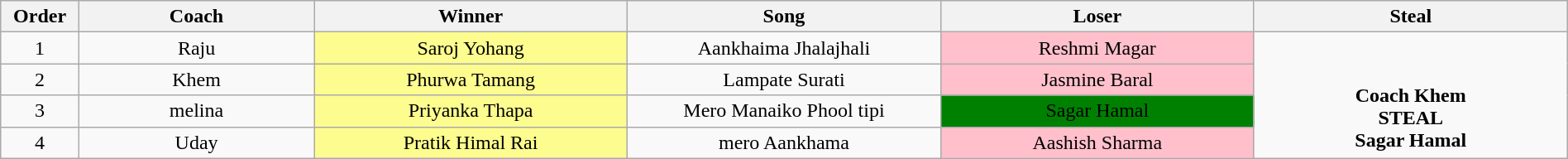<table class="wikitable" style="text-align:center; width:100%;">
<tr>
<th scope="col" style="width:5%;">Order</th>
<th scope="col" style="width:15%;">Coach</th>
<th scope="col" style="width:20%;">Winner</th>
<th scope="col" style="width:20%;">Song</th>
<th scope="col" style="width:20%;">Loser</th>
<th scope="col" style="width:20%;">Steal</th>
</tr>
<tr>
<td scope="row">1</td>
<td>Raju</td>
<td style="background:#fdfc8f;">Saroj Yohang</td>
<td>Aankhaima Jhalajhali</td>
<td style="background:pink;">Reshmi Magar</td>
<td rowspan="4"><br><br><strong>Coach Khem</strong>
<br><strong>STEAL</strong>
<br><strong>Sagar Hamal</strong></td>
</tr>
<tr>
<td scope="row">2</td>
<td>Khem</td>
<td style="background:#fdfc8f;">Phurwa Tamang</td>
<td>Lampate Surati</td>
<td style="background:pink;">Jasmine Baral</td>
</tr>
<tr>
<td scope="row">3</td>
<td>melina</td>
<td style="background:#fdfc8f;">Priyanka Thapa</td>
<td>Mero Manaiko Phool tipi</td>
<td style="background:Green;">Sagar Hamal</td>
</tr>
<tr>
<td scope="row">4</td>
<td>Uday</td>
<td style="background:#fdfc8f;">Pratik Himal Rai</td>
<td>mero Aankhama</td>
<td style="background:pink;">Aashish Sharma</td>
</tr>
</table>
